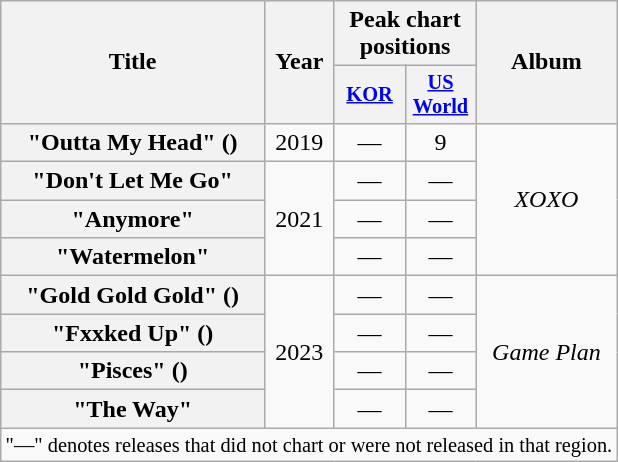<table class="wikitable plainrowheaders" style="text-align:center">
<tr>
<th scope="col" rowspan="2">Title</th>
<th scope="col" rowspan="2">Year</th>
<th scope="col" colspan="2">Peak chart<br>positions</th>
<th scope="col" rowspan="2">Album</th>
</tr>
<tr>
<th scope="col" style="font-size:85%; width:3em"><a href='#'>KOR</a></th>
<th scope="col" style="font-size:85%; width:3em"><a href='#'>US<br>World</a><br></th>
</tr>
<tr>
<th scope="row">"Outta My Head" ()</th>
<td>2019</td>
<td>—</td>
<td>9</td>
<td rowspan="4"><em>XOXO</em></td>
</tr>
<tr>
<th scope="row">"Don't Let Me Go" </th>
<td rowspan="3">2021</td>
<td>—</td>
<td>—</td>
</tr>
<tr>
<th scope="row">"Anymore"</th>
<td>—</td>
<td>—</td>
</tr>
<tr>
<th scope="row">"Watermelon"</th>
<td>—</td>
<td>—</td>
</tr>
<tr>
<th scope="row">"Gold Gold Gold" ()</th>
<td rowspan="4">2023</td>
<td>—</td>
<td>—</td>
<td rowspan="4"><em>Game Plan</em></td>
</tr>
<tr>
<th scope="row">"Fxxked Up" ()</th>
<td>—</td>
<td>—</td>
</tr>
<tr>
<th scope="row">"Pisces" ()</th>
<td>—</td>
<td>—</td>
</tr>
<tr>
<th scope="row">"The Way"</th>
<td>—</td>
<td>—</td>
</tr>
<tr>
<td colspan="5" style="font-size:85%">"—" denotes releases that did not chart or were not released in that region.</td>
</tr>
</table>
